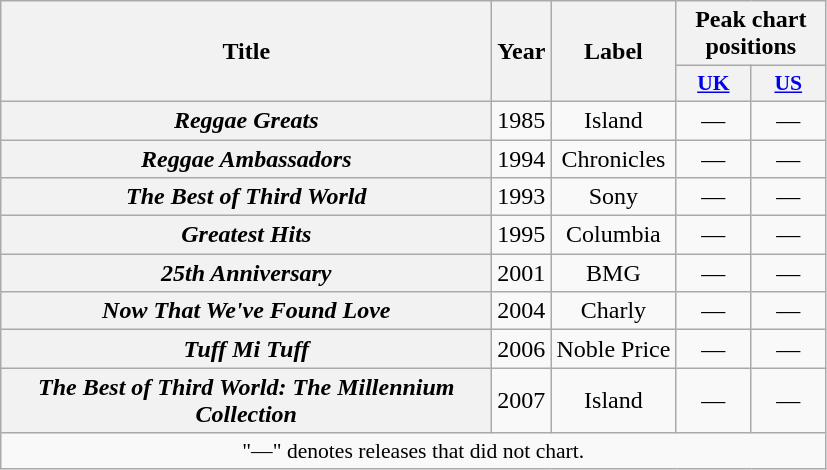<table class="wikitable plainrowheaders" style="text-align:center;" border="1">
<tr>
<th scope="col" rowspan=2 style="width:20em;">Title</th>
<th scope="col" rowspan=2>Year</th>
<th scope="col" rowspan=2>Label</th>
<th scope="col" colspan=2>Peak chart positions</th>
</tr>
<tr>
<th scope="col" style="width:3em;font-size:90%";"><a href='#'>UK</a><br></th>
<th scope="col" style="width:3em;font-size:90%";"><a href='#'>US</a><br></th>
</tr>
<tr>
<th scope="row"><em>Reggae Greats</em></th>
<td>1985</td>
<td>Island</td>
<td>—</td>
<td>—</td>
</tr>
<tr>
<th scope="row"><em>Reggae Ambassadors</em></th>
<td>1994</td>
<td>Chronicles</td>
<td>—</td>
<td>—</td>
</tr>
<tr>
<th scope="row"><em>The Best of Third World</em></th>
<td>1993</td>
<td>Sony</td>
<td>—</td>
<td>—</td>
</tr>
<tr>
<th scope="row"><em>Greatest Hits</em></th>
<td>1995</td>
<td>Columbia</td>
<td>—</td>
<td>—</td>
</tr>
<tr>
<th scope="row"><em>25th Anniversary</em></th>
<td>2001</td>
<td>BMG</td>
<td>—</td>
<td>—</td>
</tr>
<tr>
<th scope="row"><em>Now That We've Found Love</em></th>
<td>2004</td>
<td>Charly</td>
<td>—</td>
<td>—</td>
</tr>
<tr>
<th scope="row"><em>Tuff Mi Tuff</em></th>
<td>2006</td>
<td>Noble Price</td>
<td>—</td>
<td>—</td>
</tr>
<tr>
<th scope="row"><em>The Best of Third World: The Millennium Collection</em></th>
<td>2007</td>
<td>Island</td>
<td>—</td>
<td>—</td>
</tr>
<tr>
<td colspan="5" style="font-size:90%">"—" denotes releases that did not chart.</td>
</tr>
</table>
